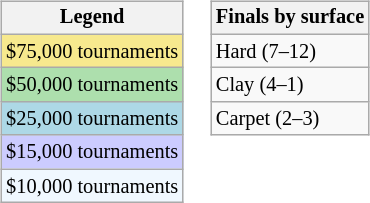<table>
<tr valign=top>
<td><br><table class=wikitable style="font-size:85%">
<tr>
<th>Legend</th>
</tr>
<tr style="background:#f7e98e;">
<td>$75,000 tournaments</td>
</tr>
<tr style="background:#addfad;">
<td>$50,000 tournaments</td>
</tr>
<tr style="background:lightblue;">
<td>$25,000 tournaments</td>
</tr>
<tr style="background:#ccf;">
<td>$15,000 tournaments</td>
</tr>
<tr style="background:#f0f8ff;">
<td>$10,000 tournaments</td>
</tr>
</table>
</td>
<td><br><table class=wikitable style="font-size:85%">
<tr>
<th>Finals by surface</th>
</tr>
<tr>
<td>Hard (7–12)</td>
</tr>
<tr>
<td>Clay (4–1)</td>
</tr>
<tr>
<td>Carpet (2–3)</td>
</tr>
</table>
</td>
</tr>
</table>
